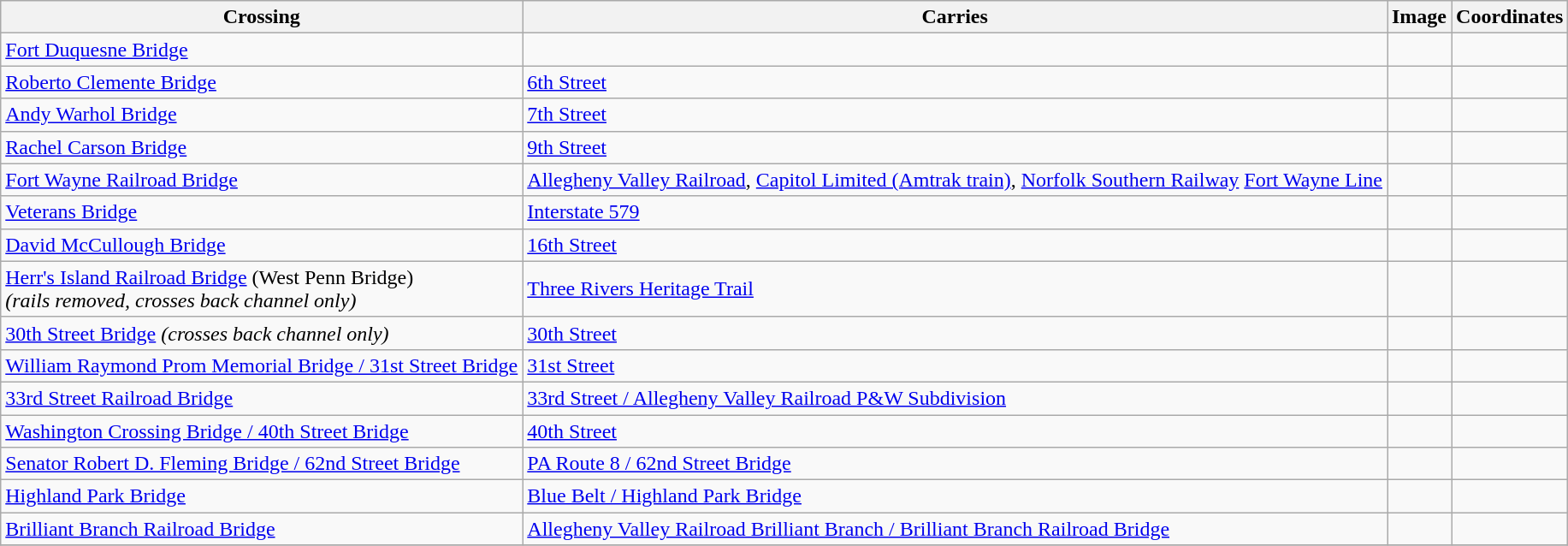<table class=wikitable>
<tr>
<th>Crossing</th>
<th>Carries</th>
<th>Image</th>
<th>Coordinates</th>
</tr>
<tr>
<td><a href='#'>Fort Duquesne Bridge</a></td>
<td></td>
<td></td>
<td></td>
</tr>
<tr>
<td><a href='#'>Roberto Clemente Bridge</a></td>
<td><a href='#'>6th Street</a></td>
<td></td>
<td></td>
</tr>
<tr>
<td><a href='#'>Andy Warhol Bridge</a></td>
<td><a href='#'>7th Street</a></td>
<td></td>
<td></td>
</tr>
<tr>
<td><a href='#'>Rachel Carson Bridge</a></td>
<td><a href='#'>9th Street</a></td>
<td></td>
<td></td>
</tr>
<tr>
<td><a href='#'>Fort Wayne Railroad Bridge</a></td>
<td><a href='#'>Allegheny Valley Railroad</a>, <a href='#'>Capitol Limited (Amtrak train)</a>, <a href='#'>Norfolk Southern Railway</a> <a href='#'>Fort Wayne Line</a></td>
<td></td>
<td></td>
</tr>
<tr>
<td><a href='#'>Veterans Bridge</a></td>
<td> <a href='#'>Interstate 579</a></td>
<td></td>
<td></td>
</tr>
<tr>
<td><a href='#'>David McCullough Bridge</a></td>
<td><a href='#'>16th Street</a></td>
<td></td>
<td></td>
</tr>
<tr>
<td><a href='#'>Herr's Island Railroad Bridge</a> (West Penn Bridge)<br><em>(rails removed, crosses back channel only)</em></td>
<td><a href='#'>Three Rivers Heritage Trail</a></td>
<td></td>
<td></td>
</tr>
<tr>
<td><a href='#'>30th Street Bridge</a> <em>(crosses back channel only)</em></td>
<td><a href='#'>30th Street</a></td>
<td></td>
<td></td>
</tr>
<tr>
<td><a href='#'>William Raymond Prom Memorial Bridge / 31st Street Bridge</a></td>
<td><a href='#'>31st Street</a></td>
<td></td>
<td></td>
</tr>
<tr>
<td><a href='#'>33rd Street Railroad Bridge</a></td>
<td><a href='#'>33rd Street / Allegheny Valley Railroad P&W Subdivision</a></td>
<td></td>
<td></td>
</tr>
<tr>
<td><a href='#'>Washington Crossing Bridge / 40th Street Bridge</a></td>
<td><a href='#'>40th Street</a></td>
<td></td>
<td></td>
</tr>
<tr>
<td><a href='#'>Senator Robert D. Fleming Bridge / 62nd Street Bridge</a></td>
<td><a href='#'>PA Route 8 / 62nd Street Bridge</a></td>
<td></td>
<td></td>
</tr>
<tr>
<td><a href='#'>Highland Park Bridge</a></td>
<td><a href='#'>Blue Belt / Highland Park Bridge</a></td>
<td></td>
<td></td>
</tr>
<tr>
<td><a href='#'>Brilliant Branch Railroad Bridge</a></td>
<td><a href='#'>Allegheny Valley Railroad Brilliant Branch / Brilliant Branch Railroad Bridge</a></td>
<td></td>
<td></td>
</tr>
<tr>
</tr>
</table>
